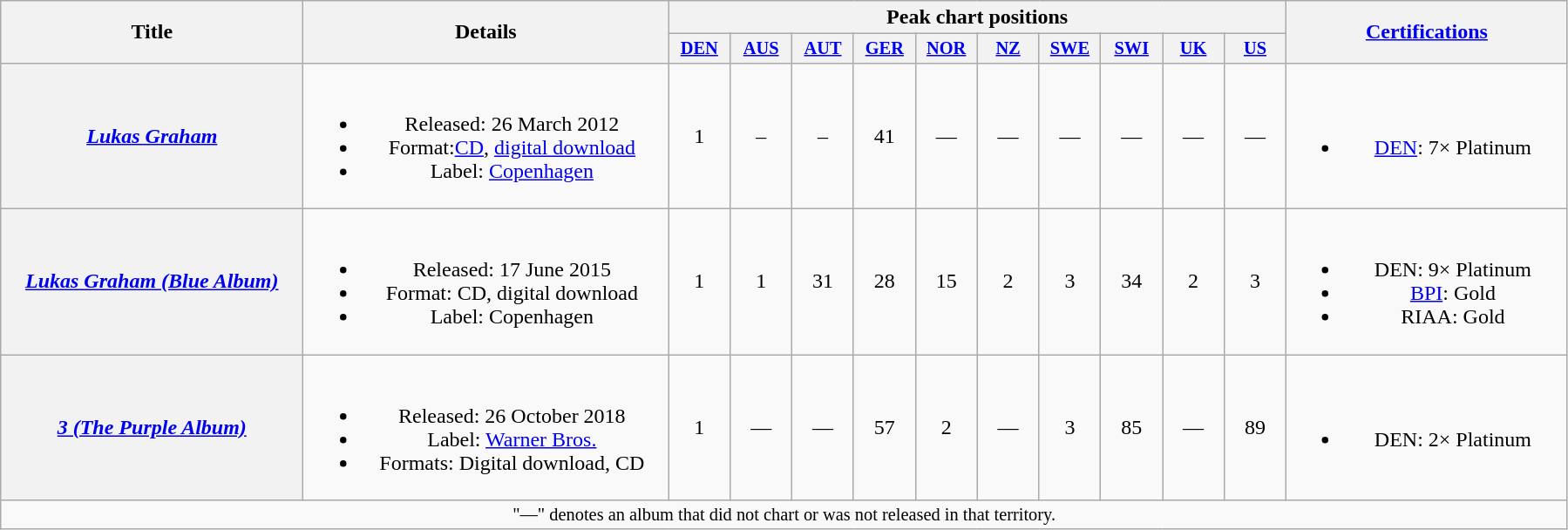<table class="wikitable plainrowheaders" style="text-align:center;">
<tr>
<th scope="col" rowspan="2" style="width:14em;">Title</th>
<th scope="col" rowspan="2" style="width:17em;">Details</th>
<th scope="col" colspan="10">Peak chart positions</th>
<th scope="col" rowspan="2" style="width:13em;"><a href='#'>Certifications</a></th>
</tr>
<tr>
<th scope="col" style="width:3em;font-size:85%;"><a href='#'>DEN</a><br></th>
<th scope="col" style="width:3em;font-size:85%;"><a href='#'>AUS</a><br></th>
<th scope="col" style="width:3em;font-size:85%;"><a href='#'>AUT</a><br></th>
<th scope="col" style="width:3em;font-size:85%;"><a href='#'>GER</a><br></th>
<th scope="col" style="width:3em;font-size:85%;"><a href='#'>NOR</a><br></th>
<th scope="col" style="width:3em;font-size:85%;"><a href='#'>NZ</a><br></th>
<th scope="col" style="width:3em;font-size:85%;"><a href='#'>SWE</a><br></th>
<th scope="col" style="width:3em;font-size:85%;"><a href='#'>SWI</a><br></th>
<th scope="col" style="width:3em;font-size:85%;"><a href='#'>UK</a><br></th>
<th scope="col" style="width:3em;font-size:85%;"><a href='#'>US</a><br></th>
</tr>
<tr>
<th scope="row"><em><a href='#'>Lukas Graham</a></em></th>
<td><br><ul><li>Released: 26 March 2012</li><li>Format:<a href='#'>CD</a>, <a href='#'>digital download</a></li><li>Label: <a href='#'>Copenhagen</a></li></ul></td>
<td>1</td>
<td>–</td>
<td>–</td>
<td>41</td>
<td>—</td>
<td>—</td>
<td>—</td>
<td>—</td>
<td>—</td>
<td>—</td>
<td><br><ul><li><a href='#'>DEN</a>: 7× Platinum</li></ul></td>
</tr>
<tr>
<th scope="row"><em><a href='#'>Lukas Graham (Blue Album)</a></em></th>
<td><br><ul><li>Released: 17 June 2015</li><li>Format: CD, digital download</li><li>Label: Copenhagen</li></ul></td>
<td>1</td>
<td>1</td>
<td>31</td>
<td>28</td>
<td>15</td>
<td>2</td>
<td>3</td>
<td>34</td>
<td>2</td>
<td>3</td>
<td><br><ul><li>DEN: 9× Platinum</li><li><a href='#'>BPI</a>: Gold</li><li>RIAA: Gold</li></ul></td>
</tr>
<tr>
<th scope="row"><em><a href='#'>3 (The Purple Album)</a></em></th>
<td><br><ul><li>Released: 26 October 2018</li><li>Label: <a href='#'>Warner Bros.</a></li><li>Formats: Digital download, CD</li></ul></td>
<td>1</td>
<td>—</td>
<td>—</td>
<td>57</td>
<td>2</td>
<td>—</td>
<td>3</td>
<td>85</td>
<td>—</td>
<td>89</td>
<td><br><ul><li>DEN: 2× Platinum</li></ul></td>
</tr>
<tr>
<td colspan="20" style="text-align:center; font-size:85%;">"—" denotes an album that did not chart or was not released in that territory.</td>
</tr>
</table>
